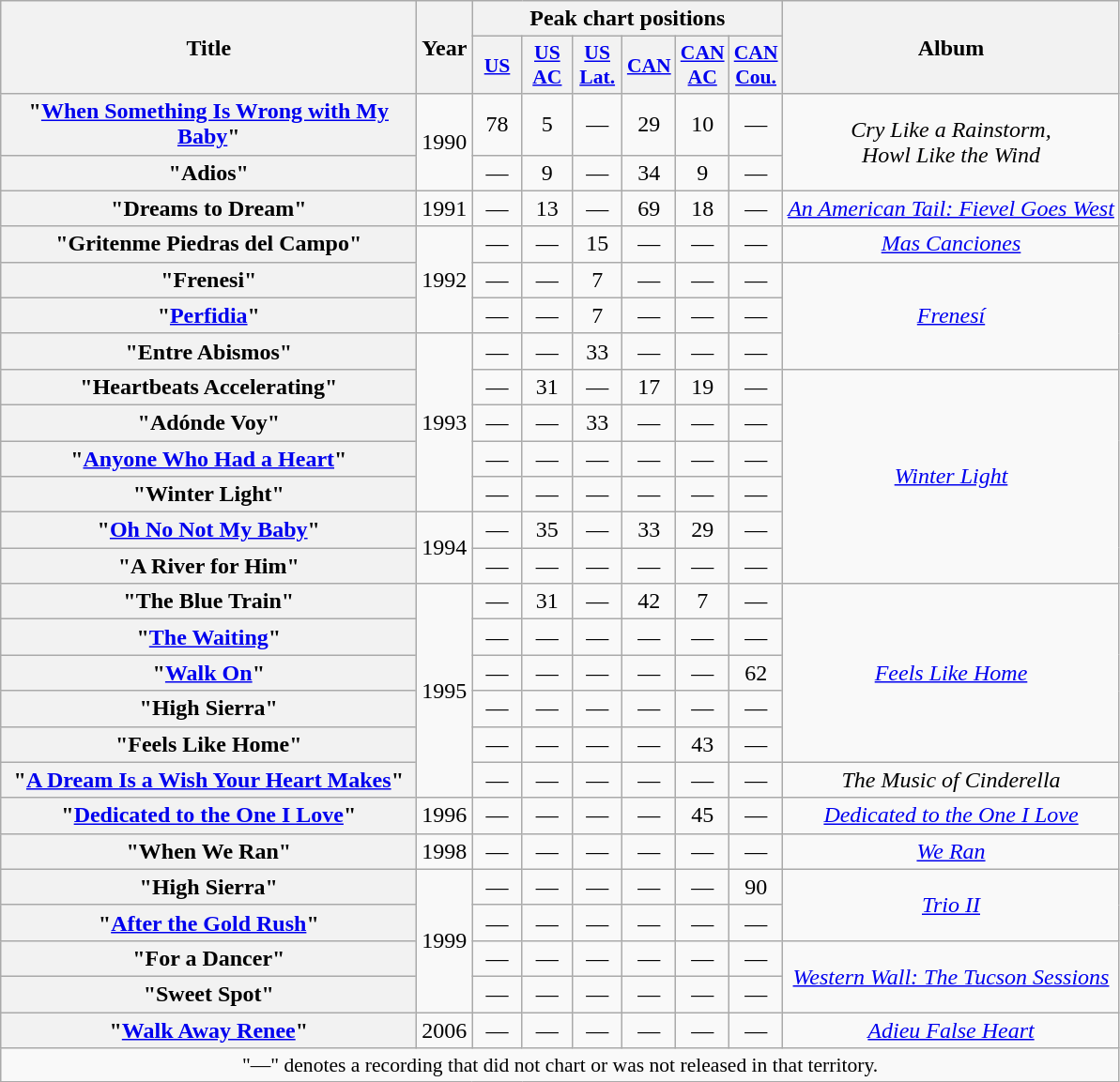<table class="wikitable plainrowheaders" style="text-align:center;" border="1">
<tr>
<th scope="col" rowspan="2" style="width:18em;">Title</th>
<th scope="col" rowspan="2">Year</th>
<th scope="col" colspan="6">Peak chart positions</th>
<th scope="col" rowspan="2">Album</th>
</tr>
<tr>
<th scope="col" style="width:2em;font-size:90%;"><a href='#'>US</a><br></th>
<th scope="col" style="width:2em;font-size:90%;"><a href='#'>US<br>AC</a><br></th>
<th scope="col" style="width:2em;font-size:90%;"><a href='#'>US<br>Lat.</a><br></th>
<th scope="col" style="width:2em;font-size:90%;"><a href='#'>CAN</a><br></th>
<th scope="col" style="width:2em;font-size:90%;"><a href='#'>CAN<br>AC</a><br></th>
<th scope="col" style="width:2em;font-size:90%;"><a href='#'>CAN<br>Cou.</a><br></th>
</tr>
<tr>
<th scope="row">"<a href='#'>When Something Is Wrong with My Baby</a>" </th>
<td rowspan="2">1990</td>
<td>78</td>
<td>5</td>
<td>—</td>
<td>29</td>
<td>10</td>
<td>—</td>
<td rowspan="2"><em>Cry Like a Rainstorm,<br>Howl Like the Wind</em></td>
</tr>
<tr>
<th scope="row">"Adios"</th>
<td>—</td>
<td>9</td>
<td>—</td>
<td>34</td>
<td>9</td>
<td>—</td>
</tr>
<tr>
<th scope="row">"Dreams to Dream"</th>
<td>1991</td>
<td>—</td>
<td>13</td>
<td>—</td>
<td>69</td>
<td>18</td>
<td>—</td>
<td><em><a href='#'>An American Tail: Fievel Goes West</a></em></td>
</tr>
<tr>
<th scope="row">"Gritenme Piedras del Campo"</th>
<td rowspan="3">1992</td>
<td>—</td>
<td>—</td>
<td>15</td>
<td>—</td>
<td>—</td>
<td>—</td>
<td><em><a href='#'>Mas Canciones</a></em></td>
</tr>
<tr>
<th scope="row">"Frenesi"</th>
<td>—</td>
<td>—</td>
<td>7</td>
<td>—</td>
<td>—</td>
<td>—</td>
<td rowspan="3"><em><a href='#'>Frenesí</a></em></td>
</tr>
<tr>
<th scope="row">"<a href='#'>Perfidia</a>"</th>
<td>—</td>
<td>—</td>
<td>7</td>
<td>—</td>
<td>—</td>
<td>—</td>
</tr>
<tr>
<th scope="row">"Entre Abismos"</th>
<td rowspan="5">1993</td>
<td>—</td>
<td>—</td>
<td>33</td>
<td>—</td>
<td>—</td>
<td>—</td>
</tr>
<tr>
<th scope="row">"Heartbeats Accelerating"</th>
<td>—</td>
<td>31</td>
<td>—</td>
<td>17</td>
<td>19</td>
<td>—</td>
<td rowspan="6"><em><a href='#'>Winter Light</a></em></td>
</tr>
<tr>
<th scope="row">"Adónde Voy"</th>
<td>—</td>
<td>—</td>
<td>33</td>
<td>—</td>
<td>—</td>
<td>—</td>
</tr>
<tr>
<th scope="row">"<a href='#'>Anyone Who Had a Heart</a>"</th>
<td>—</td>
<td>—</td>
<td>—</td>
<td>—</td>
<td>—</td>
<td>—</td>
</tr>
<tr>
<th scope="row">"Winter Light"</th>
<td>—</td>
<td>—</td>
<td>—</td>
<td>—</td>
<td>—</td>
<td>—</td>
</tr>
<tr>
<th scope="row">"<a href='#'>Oh No Not My Baby</a>"</th>
<td rowspan="2">1994</td>
<td>—</td>
<td>35</td>
<td>—</td>
<td>33</td>
<td>29</td>
<td>—</td>
</tr>
<tr>
<th scope="row">"A River for Him"</th>
<td>—</td>
<td>—</td>
<td>—</td>
<td>—</td>
<td>—</td>
<td>—</td>
</tr>
<tr>
<th scope="row">"The Blue Train"</th>
<td rowspan="6">1995</td>
<td>—</td>
<td>31</td>
<td>—</td>
<td>42</td>
<td>7</td>
<td>—</td>
<td rowspan="5"><em><a href='#'>Feels Like Home</a></em></td>
</tr>
<tr>
<th scope="row">"<a href='#'>The Waiting</a>"</th>
<td>—</td>
<td>—</td>
<td>—</td>
<td>—</td>
<td>—</td>
<td>—</td>
</tr>
<tr>
<th scope="row">"<a href='#'>Walk On</a>"</th>
<td>—</td>
<td>—</td>
<td>—</td>
<td>—</td>
<td>—</td>
<td>62</td>
</tr>
<tr>
<th scope="row">"High Sierra"</th>
<td>—</td>
<td>—</td>
<td>—</td>
<td>—</td>
<td>—</td>
<td>—</td>
</tr>
<tr>
<th scope="row">"Feels Like Home"<br></th>
<td>—</td>
<td>—</td>
<td>—</td>
<td>—</td>
<td>43</td>
<td>—</td>
</tr>
<tr>
<th scope="row">"<a href='#'>A Dream Is a Wish Your Heart Makes</a>"</th>
<td>—</td>
<td>—</td>
<td>—</td>
<td>—</td>
<td>—</td>
<td>—</td>
<td><em>The Music of Cinderella</em></td>
</tr>
<tr>
<th scope="row">"<a href='#'>Dedicated to the One I Love</a>"</th>
<td>1996</td>
<td>—</td>
<td>—</td>
<td>—</td>
<td>—</td>
<td>45</td>
<td>—</td>
<td><em><a href='#'>Dedicated to the One I Love</a></em></td>
</tr>
<tr>
<th scope="row">"When We Ran"</th>
<td>1998</td>
<td>—</td>
<td>—</td>
<td>—</td>
<td>—</td>
<td>—</td>
<td>—</td>
<td><em><a href='#'>We Ran</a></em></td>
</tr>
<tr>
<th scope="row">"High Sierra"<br></th>
<td rowspan="4">1999</td>
<td>—</td>
<td>—</td>
<td>—</td>
<td>—</td>
<td>—</td>
<td>90</td>
<td rowspan="2"><em><a href='#'>Trio II</a></em></td>
</tr>
<tr>
<th scope="row">"<a href='#'>After the Gold Rush</a>"<br></th>
<td>—</td>
<td>—</td>
<td>—</td>
<td>—</td>
<td>—</td>
<td>—</td>
</tr>
<tr>
<th scope="row">"For a Dancer"<br></th>
<td>—</td>
<td>—</td>
<td>—</td>
<td>—</td>
<td>—</td>
<td>—</td>
<td rowspan="2"><em><a href='#'>Western Wall: The Tucson Sessions</a></em></td>
</tr>
<tr>
<th scope="row">"Sweet Spot"<br></th>
<td>—</td>
<td>—</td>
<td>—</td>
<td>—</td>
<td>—</td>
<td>—</td>
</tr>
<tr>
<th scope="row">"<a href='#'>Walk Away Renee</a>"<br></th>
<td>2006</td>
<td>—</td>
<td>—</td>
<td>—</td>
<td>—</td>
<td>—</td>
<td>—</td>
<td><em><a href='#'>Adieu False Heart</a></em></td>
</tr>
<tr>
<td colspan="9" style="font-size:90%">"—" denotes a recording that did not chart or was not released in that territory.</td>
</tr>
</table>
